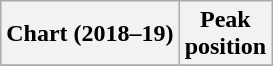<table class="wikitable plainrowheaders">
<tr>
<th>Chart (2018–19)</th>
<th>Peak<br>position</th>
</tr>
<tr>
</tr>
</table>
